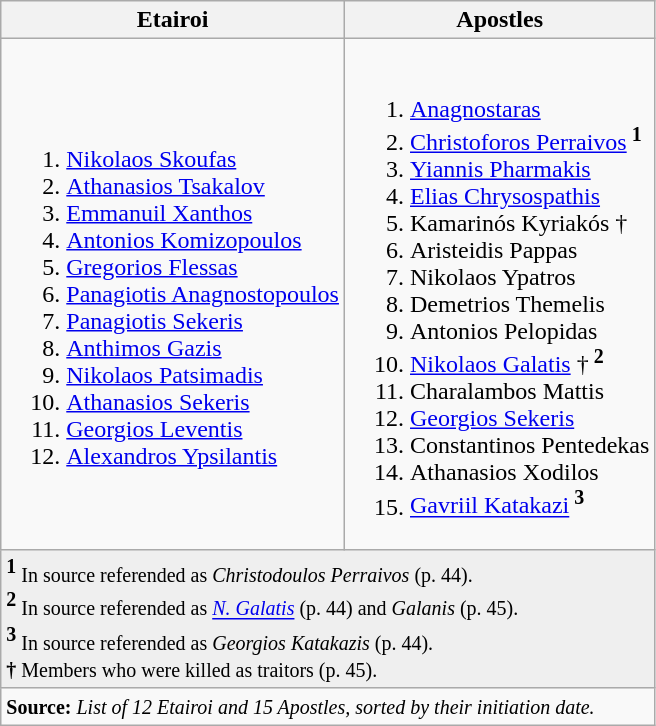<table class="wikitable">
<tr>
<th>Etairoi</th>
<th>Apostles</th>
</tr>
<tr>
<td><br><ol><li><a href='#'>Nikolaos Skoufas</a></li><li><a href='#'>Athanasios Tsakalov</a></li><li><a href='#'>Emmanuil Xanthos</a></li><li><a href='#'>Antonios Komizopoulos</a></li><li><a href='#'>Gregorios Flessas</a></li><li><a href='#'>Panagiotis Anagnostopoulos</a></li><li><a href='#'>Panagiotis Sekeris</a></li><li><a href='#'>Anthimos Gazis</a></li><li><a href='#'>Nikolaos Patsimadis</a></li><li><a href='#'>Athanasios Sekeris</a></li><li><a href='#'>Georgios Leventis</a></li><li><a href='#'>Alexandros Ypsilantis</a></li></ol></td>
<td><br><ol><li><a href='#'>Anagnostaras</a></li><li><a href='#'>Christoforos Perraivos</a><sup><strong> 1</strong></sup></li><li><a href='#'>Yiannis Pharmakis</a></li><li><a href='#'>Elias Chrysospathis</a></li><li>Kamarinós Kyriakós †</li><li>Aristeidis Pappas</li><li>Nikolaos Ypatros</li><li>Demetrios Themelis</li><li>Antonios Pelopidas</li><li><a href='#'>Nikolaos Galatis</a> †<sup><strong> 2</strong></sup></li><li>Charalambos Mattis</li><li><a href='#'>Georgios Sekeris</a></li><li>Constantinos Pentedekas</li><li>Athanasios Xodilos</li><li><a href='#'>Gavriil Katakazi</a><sup><strong> 3</strong></sup></li></ol></td>
</tr>
<tr style="background: #EFEFEF">
<td colspan="2"><sup><strong>1</strong></sup><small> In source referended as <em>Christodoulos Perraivos</em> (p. 44).<br></small><sup><strong>2</strong></sup><small> In source referended as <em><a href='#'>N. Galatis</a></em> (p. 44) and <em>Galanis</em> (p. 45).<br></small><sup><strong>3</strong></sup><small> In source referended as <em>Georgios Katakazis</em> (p. 44).<br></small><small><strong>†</strong> Members who were killed as traitors (p. 45).</small></td>
</tr>
<tr>
<td colspan="2"><small><strong>Source:</strong> <em>List of 12 Etairoi and 15 Apostles, sorted by their initiation date.</em></small></td>
</tr>
</table>
